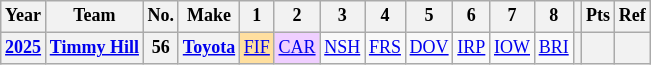<table class="wikitable" style="text-align:center; font-size:75%">
<tr>
<th>Year</th>
<th>Team</th>
<th>No.</th>
<th>Make</th>
<th>1</th>
<th>2</th>
<th>3</th>
<th>4</th>
<th>5</th>
<th>6</th>
<th>7</th>
<th>8</th>
<th></th>
<th>Pts</th>
<th>Ref</th>
</tr>
<tr>
<th><a href='#'>2025</a></th>
<th><a href='#'>Timmy Hill</a></th>
<th>56</th>
<th><a href='#'>Toyota</a></th>
<td style="background:#FFDF9F;"><a href='#'>FIF</a><br></td>
<td style="background:#EFCFFF;"><a href='#'>CAR</a><br></td>
<td><a href='#'>NSH</a></td>
<td><a href='#'>FRS</a></td>
<td><a href='#'>DOV</a></td>
<td><a href='#'>IRP</a></td>
<td><a href='#'>IOW</a></td>
<td><a href='#'>BRI</a></td>
<th></th>
<th></th>
<th></th>
</tr>
</table>
